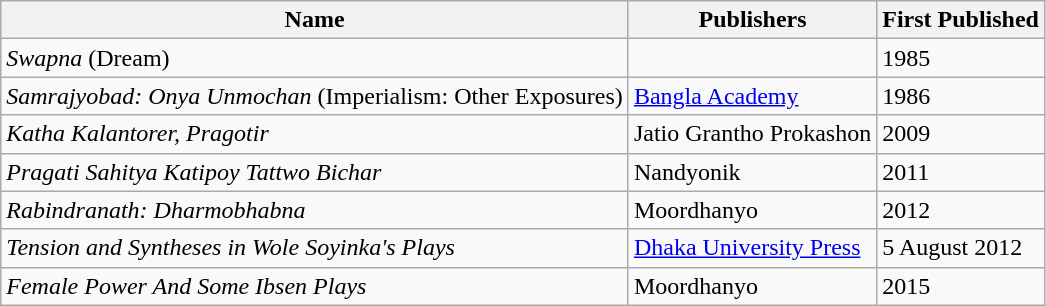<table class="wikitable">
<tr>
<th>Name</th>
<th>Publishers</th>
<th>First Published</th>
</tr>
<tr>
<td><em>Swapna</em> (Dream)</td>
<td></td>
<td>1985</td>
</tr>
<tr>
<td><em>Samrajyobad: Onya Unmochan</em> (Imperialism: Other Exposures)</td>
<td><a href='#'>Bangla Academy</a></td>
<td>1986</td>
</tr>
<tr>
<td><em>Katha Kalantorer, Pragotir</em></td>
<td>Jatio Grantho Prokashon</td>
<td>2009</td>
</tr>
<tr>
<td><em>Pragati Sahitya Katipoy Tattwo Bichar</em></td>
<td>Nandyonik</td>
<td>2011</td>
</tr>
<tr>
<td><em>Rabindranath: Dharmobhabna</em></td>
<td>Moordhanyo</td>
<td>2012</td>
</tr>
<tr>
<td><em>Tension and  Syntheses in Wole Soyinka's Plays</em></td>
<td><a href='#'>Dhaka University Press</a></td>
<td>5 August 2012</td>
</tr>
<tr>
<td><em>Female Power And Some Ibsen Plays</em></td>
<td>Moordhanyo</td>
<td>2015</td>
</tr>
</table>
